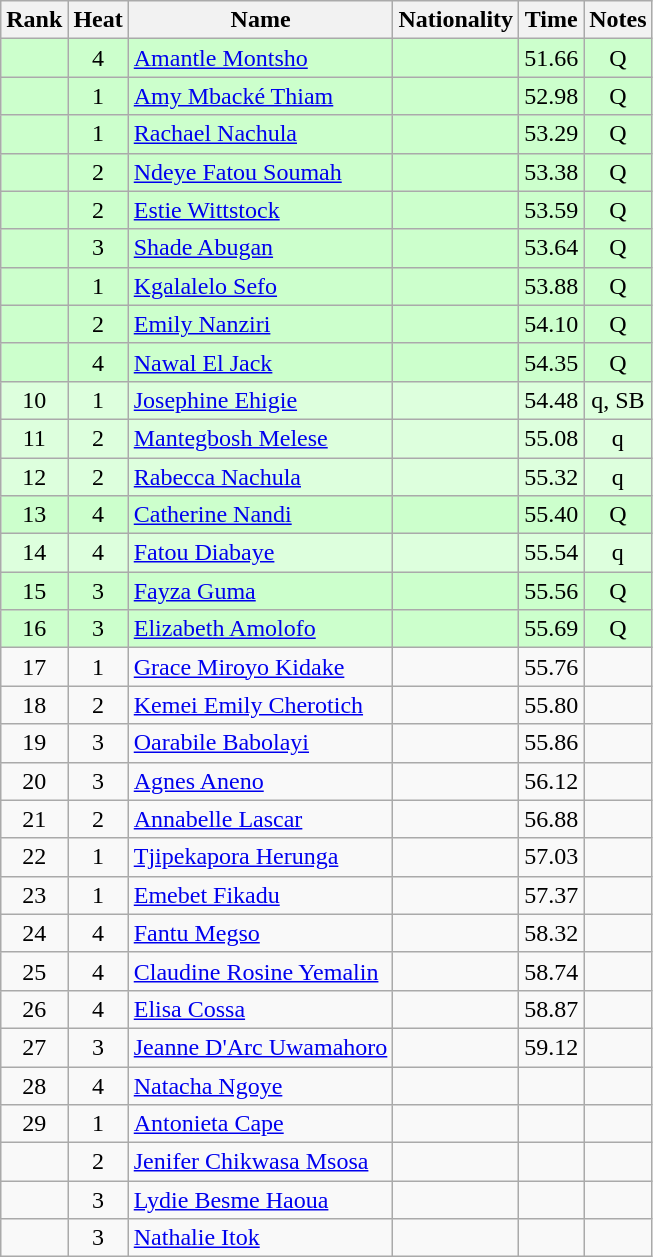<table class="wikitable sortable" style="text-align:center">
<tr>
<th>Rank</th>
<th>Heat</th>
<th>Name</th>
<th>Nationality</th>
<th>Time</th>
<th>Notes</th>
</tr>
<tr bgcolor=ccffcc>
<td></td>
<td>4</td>
<td align=left><a href='#'>Amantle Montsho</a></td>
<td align=left></td>
<td>51.66</td>
<td>Q</td>
</tr>
<tr bgcolor=ccffcc>
<td></td>
<td>1</td>
<td align=left><a href='#'>Amy Mbacké Thiam</a></td>
<td align=left></td>
<td>52.98</td>
<td>Q</td>
</tr>
<tr bgcolor=ccffcc>
<td></td>
<td>1</td>
<td align=left><a href='#'>Rachael Nachula</a></td>
<td align=left></td>
<td>53.29</td>
<td>Q</td>
</tr>
<tr bgcolor=ccffcc>
<td></td>
<td>2</td>
<td align=left><a href='#'>Ndeye Fatou Soumah</a></td>
<td align=left></td>
<td>53.38</td>
<td>Q</td>
</tr>
<tr bgcolor=ccffcc>
<td></td>
<td>2</td>
<td align=left><a href='#'>Estie Wittstock</a></td>
<td align=left></td>
<td>53.59</td>
<td>Q</td>
</tr>
<tr bgcolor=ccffcc>
<td></td>
<td>3</td>
<td align=left><a href='#'>Shade Abugan</a></td>
<td align=left></td>
<td>53.64</td>
<td>Q</td>
</tr>
<tr bgcolor=ccffcc>
<td></td>
<td>1</td>
<td align=left><a href='#'>Kgalalelo Sefo</a></td>
<td align=left></td>
<td>53.88</td>
<td>Q</td>
</tr>
<tr bgcolor=ccffcc>
<td></td>
<td>2</td>
<td align=left><a href='#'>Emily Nanziri</a></td>
<td align=left></td>
<td>54.10</td>
<td>Q</td>
</tr>
<tr bgcolor=ccffcc>
<td></td>
<td>4</td>
<td align=left><a href='#'>Nawal El Jack</a></td>
<td align=left></td>
<td>54.35</td>
<td>Q</td>
</tr>
<tr bgcolor=ddffdd>
<td>10</td>
<td>1</td>
<td align=left><a href='#'>Josephine Ehigie</a></td>
<td align=left></td>
<td>54.48</td>
<td>q, SB</td>
</tr>
<tr bgcolor=ddffdd>
<td>11</td>
<td>2</td>
<td align=left><a href='#'>Mantegbosh Melese</a></td>
<td align=left></td>
<td>55.08</td>
<td>q</td>
</tr>
<tr bgcolor=ddffdd>
<td>12</td>
<td>2</td>
<td align=left><a href='#'>Rabecca Nachula</a></td>
<td align=left></td>
<td>55.32</td>
<td>q</td>
</tr>
<tr bgcolor=ccffcc>
<td>13</td>
<td>4</td>
<td align=left><a href='#'>Catherine Nandi</a></td>
<td align=left></td>
<td>55.40</td>
<td>Q</td>
</tr>
<tr bgcolor=ddffdd>
<td>14</td>
<td>4</td>
<td align=left><a href='#'>Fatou Diabaye</a></td>
<td align=left></td>
<td>55.54</td>
<td>q</td>
</tr>
<tr bgcolor=ccffcc>
<td>15</td>
<td>3</td>
<td align=left><a href='#'>Fayza Guma</a></td>
<td align=left></td>
<td>55.56</td>
<td>Q</td>
</tr>
<tr bgcolor=ccffcc>
<td>16</td>
<td>3</td>
<td align=left><a href='#'>Elizabeth Amolofo</a></td>
<td align=left></td>
<td>55.69</td>
<td>Q</td>
</tr>
<tr>
<td>17</td>
<td>1</td>
<td align=left><a href='#'>Grace Miroyo Kidake</a></td>
<td align=left></td>
<td>55.76</td>
<td></td>
</tr>
<tr>
<td>18</td>
<td>2</td>
<td align=left><a href='#'>Kemei Emily Cherotich</a></td>
<td align=left></td>
<td>55.80</td>
<td></td>
</tr>
<tr>
<td>19</td>
<td>3</td>
<td align=left><a href='#'>Oarabile Babolayi</a></td>
<td align=left></td>
<td>55.86</td>
<td></td>
</tr>
<tr>
<td>20</td>
<td>3</td>
<td align=left><a href='#'>Agnes Aneno</a></td>
<td align=left></td>
<td>56.12</td>
<td></td>
</tr>
<tr>
<td>21</td>
<td>2</td>
<td align=left><a href='#'>Annabelle Lascar</a></td>
<td align=left></td>
<td>56.88</td>
<td></td>
</tr>
<tr>
<td>22</td>
<td>1</td>
<td align=left><a href='#'>Tjipekapora Herunga</a></td>
<td align=left></td>
<td>57.03</td>
<td></td>
</tr>
<tr>
<td>23</td>
<td>1</td>
<td align=left><a href='#'>Emebet Fikadu</a></td>
<td align=left></td>
<td>57.37</td>
<td></td>
</tr>
<tr>
<td>24</td>
<td>4</td>
<td align=left><a href='#'>Fantu Megso</a></td>
<td align=left></td>
<td>58.32</td>
<td></td>
</tr>
<tr>
<td>25</td>
<td>4</td>
<td align=left><a href='#'>Claudine Rosine Yemalin</a></td>
<td align=left></td>
<td>58.74</td>
<td></td>
</tr>
<tr>
<td>26</td>
<td>4</td>
<td align=left><a href='#'>Elisa Cossa</a></td>
<td align=left></td>
<td>58.87</td>
<td></td>
</tr>
<tr>
<td>27</td>
<td>3</td>
<td align=left><a href='#'>Jeanne D'Arc Uwamahoro</a></td>
<td align=left></td>
<td>59.12</td>
<td></td>
</tr>
<tr>
<td>28</td>
<td>4</td>
<td align=left><a href='#'>Natacha Ngoye</a></td>
<td align=left></td>
<td></td>
<td></td>
</tr>
<tr>
<td>29</td>
<td>1</td>
<td align=left><a href='#'>Antonieta Cape</a></td>
<td align=left></td>
<td></td>
<td></td>
</tr>
<tr>
<td></td>
<td>2</td>
<td align=left><a href='#'>Jenifer Chikwasa Msosa</a></td>
<td align=left></td>
<td></td>
<td></td>
</tr>
<tr>
<td></td>
<td>3</td>
<td align=left><a href='#'>Lydie Besme Haoua</a></td>
<td align=left></td>
<td></td>
<td></td>
</tr>
<tr>
<td></td>
<td>3</td>
<td align=left><a href='#'>Nathalie Itok</a></td>
<td align=left></td>
<td></td>
<td></td>
</tr>
</table>
